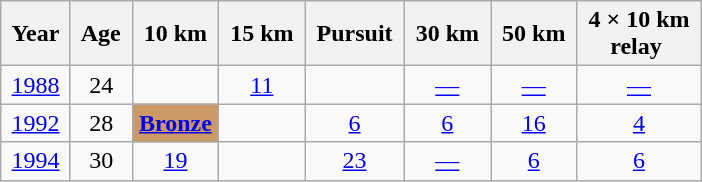<table class="wikitable" style="text-align: center;">
<tr>
<th scope="col"> Year </th>
<th scope="col"> Age </th>
<th scope="col"> 10 km </th>
<th scope="col"> 15 km </th>
<th scope="col"> Pursuit </th>
<th scope="col"> 30 km </th>
<th scope="col"> 50 km </th>
<th scope="col"> 4 × 10 km <br>relay </th>
</tr>
<tr>
<td><a href='#'>1988</a></td>
<td>24</td>
<td></td>
<td><a href='#'>11</a></td>
<td></td>
<td><a href='#'>—</a></td>
<td><a href='#'>—</a></td>
<td><a href='#'>—</a></td>
</tr>
<tr>
<td><a href='#'>1992</a></td>
<td>28</td>
<td style="background-color: #C96;"><a href='#'><strong>Bronze</strong></a></td>
<td></td>
<td><a href='#'>6</a></td>
<td><a href='#'>6</a></td>
<td><a href='#'>16</a></td>
<td><a href='#'>4</a></td>
</tr>
<tr>
<td><a href='#'>1994</a></td>
<td>30</td>
<td><a href='#'>19</a></td>
<td></td>
<td><a href='#'>23</a></td>
<td><a href='#'>—</a></td>
<td><a href='#'>6</a></td>
<td><a href='#'>6</a></td>
</tr>
</table>
